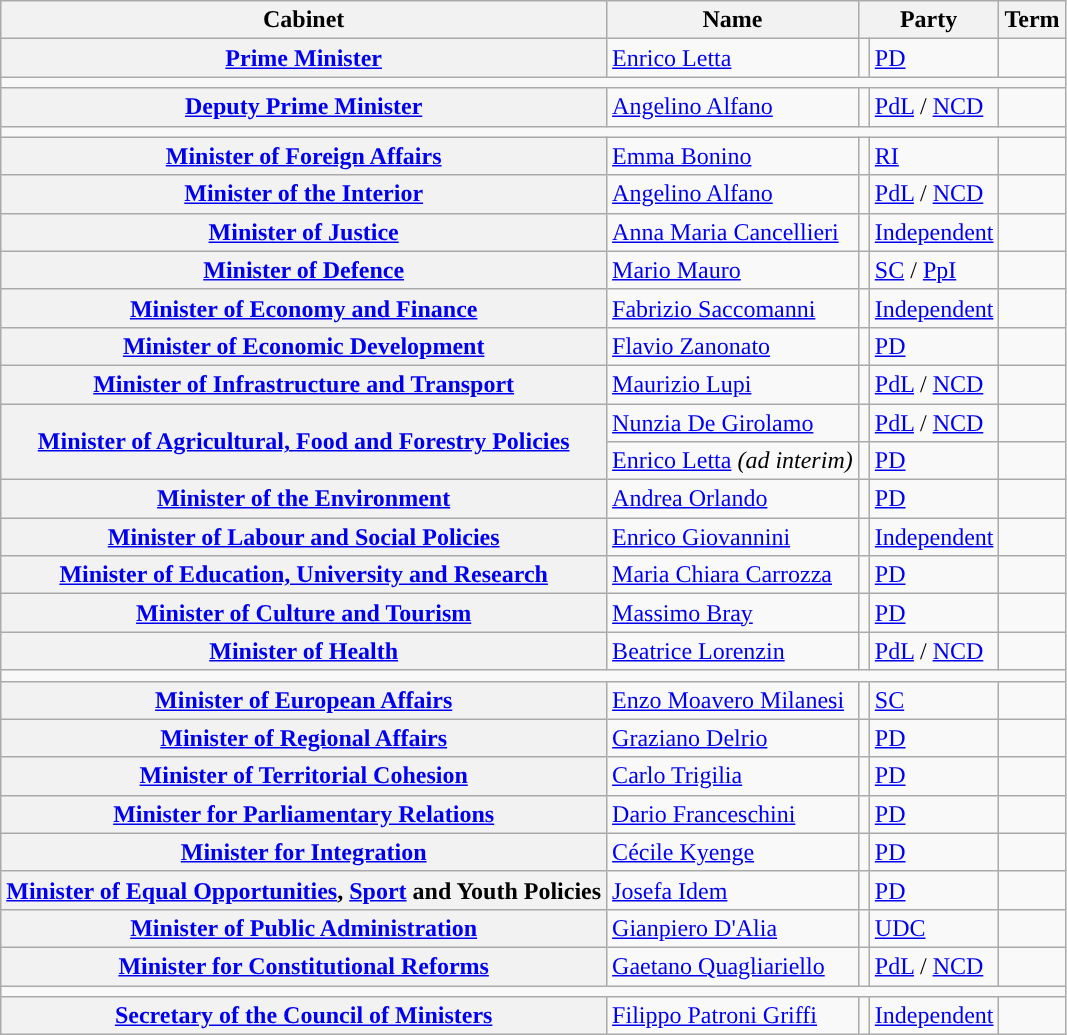<table class="wikitable">
<tr>
<th>Cabinet</th>
<th>Name</th>
<th colspan=2>Party</th>
<th>Term</th>
</tr>
<tr>
<th><a href='#'>Prime Minister</a></th>
<td><a href='#'>Enrico Letta</a></td>
<td style="color:inherit;background:"></td>
<td><a href='#'>PD</a></td>
<td></td>
</tr>
<tr>
<td colspan=5></td>
</tr>
<tr>
<th><a href='#'>Deputy Prime Minister</a></th>
<td><a href='#'>Angelino Alfano</a></td>
<td style="color:inherit;background:"></td>
<td><a href='#'>PdL</a> / <a href='#'>NCD</a></td>
<td></td>
</tr>
<tr>
<td colspan=5></td>
</tr>
<tr>
<th><a href='#'>Minister of Foreign Affairs</a></th>
<td><a href='#'>Emma Bonino</a></td>
<td style="color:inherit;background:"></td>
<td><a href='#'>RI</a></td>
<td></td>
</tr>
<tr>
<th><a href='#'>Minister of the Interior</a></th>
<td><a href='#'>Angelino Alfano</a></td>
<td style="color:inherit;background:"></td>
<td><a href='#'>PdL</a> / <a href='#'>NCD</a></td>
<td></td>
</tr>
<tr>
<th><a href='#'>Minister of Justice</a></th>
<td><a href='#'>Anna Maria Cancellieri</a></td>
<td style="color:inherit;background:"></td>
<td><a href='#'>Independent</a></td>
<td></td>
</tr>
<tr>
<th><a href='#'>Minister of Defence</a></th>
<td><a href='#'>Mario Mauro</a></td>
<td style="color:inherit;background:"></td>
<td><a href='#'>SC</a> / <a href='#'>PpI</a></td>
<td></td>
</tr>
<tr>
<th><a href='#'>Minister of Economy and Finance</a></th>
<td><a href='#'>Fabrizio Saccomanni</a></td>
<td style="color:inherit;background:"></td>
<td><a href='#'>Independent</a></td>
<td></td>
</tr>
<tr>
<th><a href='#'>Minister of Economic Development</a></th>
<td><a href='#'>Flavio Zanonato</a></td>
<td style="color:inherit;background:"></td>
<td><a href='#'>PD</a></td>
<td></td>
</tr>
<tr>
<th><a href='#'>Minister of Infrastructure and Transport</a></th>
<td><a href='#'>Maurizio Lupi</a></td>
<td style="color:inherit;background:"></td>
<td><a href='#'>PdL</a> / <a href='#'>NCD</a></td>
<td></td>
</tr>
<tr>
<th rowspan=2><a href='#'>Minister of Agricultural, Food and Forestry Policies</a></th>
<td><a href='#'>Nunzia De Girolamo</a></td>
<td style="color:inherit;background:"></td>
<td><a href='#'>PdL</a> / <a href='#'>NCD</a></td>
<td></td>
</tr>
<tr>
<td><a href='#'>Enrico Letta</a> <em>(ad interim)</em></td>
<td style="color:inherit;background:"></td>
<td><a href='#'>PD</a></td>
<td></td>
</tr>
<tr>
<th><a href='#'>Minister of the Environment</a></th>
<td><a href='#'>Andrea Orlando</a></td>
<td style="color:inherit;background:"></td>
<td><a href='#'>PD</a></td>
<td></td>
</tr>
<tr>
<th><a href='#'>Minister of Labour and Social Policies</a></th>
<td><a href='#'>Enrico Giovannini</a></td>
<td style="color:inherit;background:"></td>
<td><a href='#'>Independent</a></td>
<td></td>
</tr>
<tr>
<th><a href='#'>Minister of Education, University and Research</a></th>
<td><a href='#'>Maria Chiara Carrozza</a></td>
<td style="color:inherit;background:"></td>
<td><a href='#'>PD</a></td>
<td></td>
</tr>
<tr>
<th><a href='#'>Minister of Culture and Tourism</a></th>
<td><a href='#'>Massimo Bray</a></td>
<td style="color:inherit;background:"></td>
<td><a href='#'>PD</a></td>
<td></td>
</tr>
<tr>
<th><a href='#'>Minister of Health</a></th>
<td><a href='#'>Beatrice Lorenzin</a></td>
<td style="color:inherit;background:"></td>
<td><a href='#'>PdL</a> / <a href='#'>NCD</a></td>
<td></td>
</tr>
<tr>
<td colspan=5></td>
</tr>
<tr>
<th><a href='#'>Minister of European Affairs</a></th>
<td><a href='#'>Enzo Moavero Milanesi</a></td>
<td style="color:inherit;background:"></td>
<td><a href='#'>SC</a></td>
<td></td>
</tr>
<tr>
<th><a href='#'>Minister of Regional Affairs</a></th>
<td><a href='#'>Graziano Delrio</a></td>
<td style="color:inherit;background:"></td>
<td><a href='#'>PD</a></td>
<td></td>
</tr>
<tr>
<th><a href='#'>Minister of Territorial Cohesion</a></th>
<td><a href='#'>Carlo Trigilia</a></td>
<td style="color:inherit;background:"></td>
<td><a href='#'>PD</a></td>
<td></td>
</tr>
<tr>
<th><a href='#'>Minister for Parliamentary Relations</a></th>
<td><a href='#'>Dario Franceschini</a></td>
<td style="color:inherit;background:"></td>
<td><a href='#'>PD</a></td>
<td></td>
</tr>
<tr>
<th><a href='#'>Minister for Integration</a></th>
<td><a href='#'>Cécile Kyenge</a></td>
<td style="color:inherit;background:"></td>
<td><a href='#'>PD</a></td>
<td></td>
</tr>
<tr>
<th><a href='#'>Minister of Equal Opportunities</a>, <a href='#'>Sport</a> and Youth Policies</th>
<td><a href='#'>Josefa Idem</a></td>
<td style="color:inherit;background:"></td>
<td><a href='#'>PD</a></td>
<td></td>
</tr>
<tr>
<th><a href='#'>Minister of Public Administration</a></th>
<td><a href='#'>Gianpiero D'Alia</a></td>
<td style="color:inherit;background:"></td>
<td><a href='#'>UDC</a></td>
<td></td>
</tr>
<tr>
<th><a href='#'>Minister for Constitutional Reforms</a></th>
<td><a href='#'>Gaetano Quagliariello</a></td>
<td style="color:inherit;background:"></td>
<td><a href='#'>PdL</a> / <a href='#'>NCD</a></td>
<td></td>
</tr>
<tr>
<td colspan=5></td>
</tr>
<tr>
<th><a href='#'>Secretary of the Council of Ministers</a></th>
<td><a href='#'>Filippo Patroni Griffi</a></td>
<td style="color:inherit;background:"></td>
<td><a href='#'>Independent</a></td>
<td></td>
</tr>
</table>
